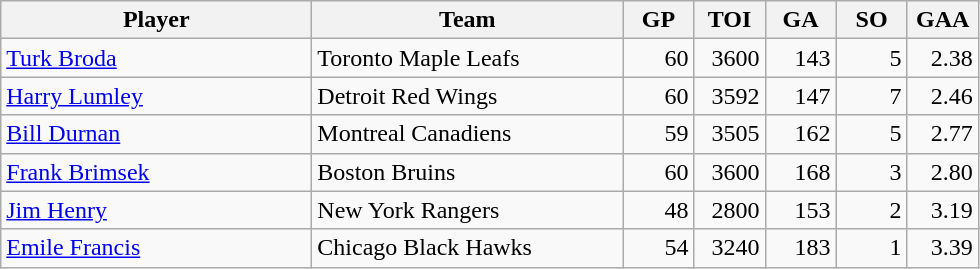<table class="wikitable">
<tr>
<th width="200">Player</th>
<th width="200">Team</th>
<th width="40">GP</th>
<th width="40">TOI</th>
<th width="40">GA</th>
<th width="40">SO</th>
<th width="40">GAA</th>
</tr>
<tr align=right>
<td align=left><a href='#'>Turk Broda</a></td>
<td align=left>Toronto Maple Leafs</td>
<td>60</td>
<td>3600</td>
<td>143</td>
<td>5</td>
<td>2.38</td>
</tr>
<tr align=right>
<td align=left><a href='#'>Harry Lumley</a></td>
<td align=left>Detroit Red Wings</td>
<td>60</td>
<td>3592</td>
<td>147</td>
<td>7</td>
<td>2.46</td>
</tr>
<tr align=right>
<td align=left><a href='#'>Bill Durnan</a></td>
<td align=left>Montreal Canadiens</td>
<td>59</td>
<td>3505</td>
<td>162</td>
<td>5</td>
<td>2.77</td>
</tr>
<tr align=right>
<td align=left><a href='#'>Frank Brimsek</a></td>
<td align=left>Boston Bruins</td>
<td>60</td>
<td>3600</td>
<td>168</td>
<td>3</td>
<td>2.80</td>
</tr>
<tr align=right>
<td align=left><a href='#'>Jim Henry</a></td>
<td align=left>New York Rangers</td>
<td>48</td>
<td>2800</td>
<td>153</td>
<td>2</td>
<td>3.19</td>
</tr>
<tr align=right>
<td align=left><a href='#'>Emile Francis</a></td>
<td align=left>Chicago Black Hawks</td>
<td>54</td>
<td>3240</td>
<td>183</td>
<td>1</td>
<td>3.39</td>
</tr>
</table>
